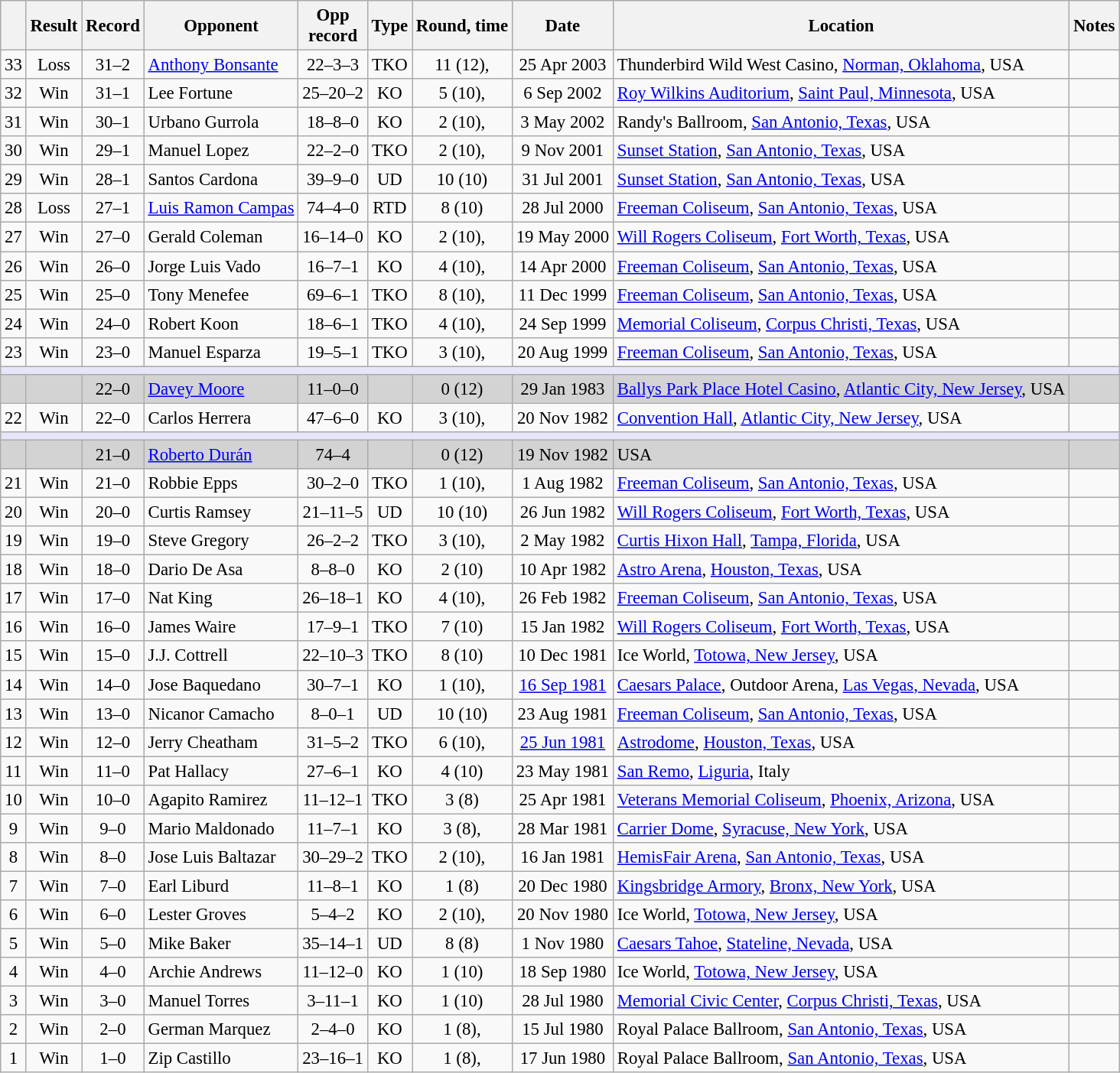<table class="wikitable" style="text-align:center; font-size:95%">
<tr>
<th></th>
<th>Result</th>
<th>Record</th>
<th>Opponent</th>
<th>Opp<br>record</th>
<th>Type</th>
<th>Round, time</th>
<th>Date</th>
<th>Location</th>
<th>Notes</th>
</tr>
<tr>
<td>33</td>
<td>Loss</td>
<td>31–2</td>
<td align=left> <a href='#'>Anthony Bonsante</a></td>
<td>22–3–3</td>
<td>TKO</td>
<td>11 (12), </td>
<td>25 Apr 2003</td>
<td align=left> Thunderbird Wild West Casino, <a href='#'>Norman, Oklahoma</a>, USA</td>
<td align=left></td>
</tr>
<tr>
<td>32</td>
<td>Win</td>
<td>31–1</td>
<td align=left> Lee Fortune</td>
<td>25–20–2</td>
<td>KO</td>
<td>5 (10), </td>
<td>6 Sep 2002</td>
<td align=left> <a href='#'>Roy Wilkins Auditorium</a>, <a href='#'>Saint Paul, Minnesota</a>, USA</td>
<td align=left></td>
</tr>
<tr>
<td>31</td>
<td>Win</td>
<td>30–1</td>
<td align=left> Urbano Gurrola</td>
<td>18–8–0</td>
<td>KO</td>
<td>2 (10), </td>
<td>3 May 2002</td>
<td align=left> Randy's Ballroom, <a href='#'>San Antonio, Texas</a>, USA</td>
<td align=left></td>
</tr>
<tr>
<td>30</td>
<td>Win</td>
<td>29–1</td>
<td align=left> Manuel Lopez</td>
<td>22–2–0</td>
<td>TKO</td>
<td>2 (10), </td>
<td>9 Nov 2001</td>
<td align=left> <a href='#'>Sunset Station</a>, <a href='#'>San Antonio, Texas</a>, USA</td>
<td align=left></td>
</tr>
<tr>
<td>29</td>
<td>Win</td>
<td>28–1</td>
<td align=left> Santos Cardona</td>
<td>39–9–0</td>
<td>UD</td>
<td>10 (10)</td>
<td>31 Jul 2001</td>
<td align=left> <a href='#'>Sunset Station</a>, <a href='#'>San Antonio, Texas</a>, USA</td>
<td align=left></td>
</tr>
<tr>
<td>28</td>
<td>Loss</td>
<td>27–1</td>
<td align=left> <a href='#'>Luis Ramon Campas</a></td>
<td>74–4–0</td>
<td>RTD</td>
<td>8 (10)</td>
<td>28 Jul 2000</td>
<td align=left> <a href='#'>Freeman Coliseum</a>, <a href='#'>San Antonio, Texas</a>, USA</td>
<td align=left></td>
</tr>
<tr>
<td>27</td>
<td>Win</td>
<td>27–0</td>
<td align=left> Gerald Coleman</td>
<td>16–14–0</td>
<td>KO</td>
<td>2 (10), </td>
<td>19 May 2000</td>
<td align=left> <a href='#'>Will Rogers Coliseum</a>, <a href='#'>Fort Worth, Texas</a>, USA</td>
<td align=left></td>
</tr>
<tr>
<td>26</td>
<td>Win</td>
<td>26–0</td>
<td align=left> Jorge Luis Vado</td>
<td>16–7–1</td>
<td>KO</td>
<td>4 (10), </td>
<td>14 Apr 2000</td>
<td align=left> <a href='#'>Freeman Coliseum</a>, <a href='#'>San Antonio, Texas</a>, USA</td>
<td align=left></td>
</tr>
<tr>
<td>25</td>
<td>Win</td>
<td>25–0</td>
<td align=left> Tony Menefee</td>
<td>69–6–1</td>
<td>TKO</td>
<td>8 (10), </td>
<td>11 Dec 1999</td>
<td align=left> <a href='#'>Freeman Coliseum</a>, <a href='#'>San Antonio, Texas</a>, USA</td>
<td align=left></td>
</tr>
<tr>
<td>24</td>
<td>Win</td>
<td>24–0</td>
<td align=left> Robert Koon</td>
<td>18–6–1</td>
<td>TKO</td>
<td>4 (10), </td>
<td>24 Sep 1999</td>
<td align=left> <a href='#'>Memorial Coliseum</a>, <a href='#'>Corpus Christi, Texas</a>, USA</td>
<td align=left></td>
</tr>
<tr>
<td>23</td>
<td>Win</td>
<td>23–0</td>
<td align=left> Manuel Esparza</td>
<td>19–5–1</td>
<td>TKO</td>
<td>3 (10), </td>
<td>20 Aug 1999</td>
<td align=left> <a href='#'>Freeman Coliseum</a>, <a href='#'>San Antonio, Texas</a>, USA</td>
<td align=left></td>
</tr>
<tr>
<td colspan=10 style=background:lavender></td>
</tr>
<tr style="background:lightgrey">
<td></td>
<td></td>
<td>22–0</td>
<td align=left> <a href='#'>Davey Moore</a></td>
<td>11–0–0</td>
<td></td>
<td>0 (12)</td>
<td>29 Jan 1983</td>
<td align=left> <a href='#'>Ballys Park Place Hotel Casino</a>, <a href='#'>Atlantic City, New Jersey</a>, USA</td>
<td align=left></td>
</tr>
<tr>
<td>22</td>
<td>Win</td>
<td>22–0</td>
<td align=left> Carlos Herrera</td>
<td>47–6–0</td>
<td>KO</td>
<td>3 (10), </td>
<td>20 Nov 1982</td>
<td align=left> <a href='#'>Convention Hall</a>, <a href='#'>Atlantic City, New Jersey</a>, USA</td>
<td align=left></td>
</tr>
<tr>
<td colspan=10 style=background:lavender></td>
</tr>
<tr style="background:lightgrey">
<td></td>
<td></td>
<td>21–0</td>
<td align=left> <a href='#'>Roberto Durán</a></td>
<td>74–4</td>
<td></td>
<td>0 (12)</td>
<td>19 Nov 1982</td>
<td align=left> USA</td>
<td align=left></td>
</tr>
<tr>
<td>21</td>
<td>Win</td>
<td>21–0</td>
<td align=left> Robbie Epps</td>
<td>30–2–0</td>
<td>TKO</td>
<td>1 (10), </td>
<td>1 Aug 1982</td>
<td align=left> <a href='#'>Freeman Coliseum</a>, <a href='#'>San Antonio, Texas</a>, USA</td>
<td align=left></td>
</tr>
<tr>
<td>20</td>
<td>Win</td>
<td>20–0</td>
<td align=left> Curtis Ramsey</td>
<td>21–11–5</td>
<td>UD</td>
<td>10 (10)</td>
<td>26 Jun 1982</td>
<td align=left> <a href='#'>Will Rogers Coliseum</a>, <a href='#'>Fort Worth, Texas</a>, USA</td>
<td align=left></td>
</tr>
<tr>
<td>19</td>
<td>Win</td>
<td>19–0</td>
<td align=left> Steve Gregory</td>
<td>26–2–2</td>
<td>TKO</td>
<td>3 (10), </td>
<td>2 May 1982</td>
<td align=left> <a href='#'>Curtis Hixon Hall</a>, <a href='#'>Tampa, Florida</a>, USA</td>
<td align=left></td>
</tr>
<tr>
<td>18</td>
<td>Win</td>
<td>18–0</td>
<td align=left> Dario De Asa</td>
<td>8–8–0</td>
<td>KO</td>
<td>2 (10)</td>
<td>10 Apr 1982</td>
<td align=left> <a href='#'>Astro Arena</a>, <a href='#'>Houston, Texas</a>, USA</td>
<td align=left></td>
</tr>
<tr>
<td>17</td>
<td>Win</td>
<td>17–0</td>
<td align=left> Nat King</td>
<td>26–18–1</td>
<td>KO</td>
<td>4 (10), </td>
<td>26 Feb 1982</td>
<td align=left> <a href='#'>Freeman Coliseum</a>, <a href='#'>San Antonio, Texas</a>, USA</td>
<td align=left></td>
</tr>
<tr>
<td>16</td>
<td>Win</td>
<td>16–0</td>
<td align=left> James Waire</td>
<td>17–9–1</td>
<td>TKO</td>
<td>7 (10)</td>
<td>15 Jan 1982</td>
<td align=left> <a href='#'>Will Rogers Coliseum</a>, <a href='#'>Fort Worth, Texas</a>, USA</td>
<td align=left></td>
</tr>
<tr>
<td>15</td>
<td>Win</td>
<td>15–0</td>
<td align=left> J.J. Cottrell</td>
<td>22–10–3</td>
<td>TKO</td>
<td>8 (10)</td>
<td>10 Dec 1981</td>
<td align=left> Ice World, <a href='#'>Totowa, New Jersey</a>, USA</td>
<td align=left></td>
</tr>
<tr>
<td>14</td>
<td>Win</td>
<td>14–0</td>
<td align=left> Jose Baquedano</td>
<td>30–7–1</td>
<td>KO</td>
<td>1 (10), </td>
<td><a href='#'>16 Sep 1981</a></td>
<td align=left> <a href='#'>Caesars Palace</a>, Outdoor Arena, <a href='#'>Las Vegas, Nevada</a>, USA</td>
<td align=left></td>
</tr>
<tr>
<td>13</td>
<td>Win</td>
<td>13–0</td>
<td align=left> Nicanor Camacho</td>
<td>8–0–1</td>
<td>UD</td>
<td>10 (10)</td>
<td>23 Aug 1981</td>
<td align=left> <a href='#'>Freeman Coliseum</a>, <a href='#'>San Antonio, Texas</a>, USA</td>
<td align=left></td>
</tr>
<tr>
<td>12</td>
<td>Win</td>
<td>12–0</td>
<td align=left> Jerry Cheatham</td>
<td>31–5–2</td>
<td>TKO</td>
<td>6 (10), </td>
<td><a href='#'>25 Jun 1981</a></td>
<td align=left> <a href='#'>Astrodome</a>, <a href='#'>Houston, Texas</a>, USA</td>
<td align=left></td>
</tr>
<tr>
<td>11</td>
<td>Win</td>
<td>11–0</td>
<td align=left> Pat Hallacy</td>
<td>27–6–1</td>
<td>KO</td>
<td>4 (10)</td>
<td>23 May 1981</td>
<td align=left> <a href='#'>San Remo</a>, <a href='#'>Liguria</a>, Italy</td>
<td align=left></td>
</tr>
<tr>
<td>10</td>
<td>Win</td>
<td>10–0</td>
<td align=left> Agapito Ramirez</td>
<td>11–12–1</td>
<td>TKO</td>
<td>3 (8)</td>
<td>25 Apr 1981</td>
<td align=left> <a href='#'>Veterans Memorial Coliseum</a>, <a href='#'>Phoenix, Arizona</a>, USA</td>
<td align=left></td>
</tr>
<tr>
<td>9</td>
<td>Win</td>
<td>9–0</td>
<td align=left> Mario Maldonado</td>
<td>11–7–1</td>
<td>KO</td>
<td>3 (8), </td>
<td>28 Mar 1981</td>
<td align=left> <a href='#'>Carrier Dome</a>, <a href='#'>Syracuse, New York</a>, USA</td>
<td align=left></td>
</tr>
<tr>
<td>8</td>
<td>Win</td>
<td>8–0</td>
<td align=left> Jose Luis Baltazar</td>
<td>30–29–2</td>
<td>TKO</td>
<td>2 (10), </td>
<td>16 Jan 1981</td>
<td align=left> <a href='#'>HemisFair Arena</a>, <a href='#'>San Antonio, Texas</a>, USA</td>
<td align=left></td>
</tr>
<tr>
<td>7</td>
<td>Win</td>
<td>7–0</td>
<td align=left> Earl Liburd</td>
<td>11–8–1</td>
<td>KO</td>
<td>1 (8)</td>
<td>20 Dec 1980</td>
<td align=left> <a href='#'>Kingsbridge Armory</a>, <a href='#'>Bronx, New York</a>, USA</td>
<td align=left></td>
</tr>
<tr>
<td>6</td>
<td>Win</td>
<td>6–0</td>
<td align=left> Lester Groves</td>
<td>5–4–2</td>
<td>KO</td>
<td>2 (10), </td>
<td>20 Nov 1980</td>
<td align=left> Ice World, <a href='#'>Totowa, New Jersey</a>, USA</td>
<td align=left></td>
</tr>
<tr>
<td>5</td>
<td>Win</td>
<td>5–0</td>
<td align=left> Mike Baker</td>
<td>35–14–1</td>
<td>UD</td>
<td>8 (8)</td>
<td>1 Nov 1980</td>
<td align=left> <a href='#'>Caesars Tahoe</a>, <a href='#'>Stateline, Nevada</a>, USA</td>
<td align=left></td>
</tr>
<tr>
<td>4</td>
<td>Win</td>
<td>4–0</td>
<td align=left> Archie Andrews</td>
<td>11–12–0</td>
<td>KO</td>
<td>1 (10)</td>
<td>18 Sep 1980</td>
<td align=left> Ice World, <a href='#'>Totowa, New Jersey</a>, USA</td>
<td align=left></td>
</tr>
<tr>
<td>3</td>
<td>Win</td>
<td>3–0</td>
<td align=left> Manuel Torres</td>
<td>3–11–1</td>
<td>KO</td>
<td>1 (10)</td>
<td>28 Jul 1980</td>
<td align=left> <a href='#'>Memorial Civic Center</a>, <a href='#'>Corpus Christi, Texas</a>, USA</td>
<td align=left></td>
</tr>
<tr>
<td>2</td>
<td>Win</td>
<td>2–0</td>
<td align=left> German Marquez</td>
<td>2–4–0</td>
<td>KO</td>
<td>1 (8), </td>
<td>15 Jul 1980</td>
<td align=left> Royal Palace Ballroom, <a href='#'>San Antonio, Texas</a>, USA</td>
<td align=left></td>
</tr>
<tr>
<td>1</td>
<td>Win</td>
<td>1–0</td>
<td align=left> Zip Castillo</td>
<td>23–16–1</td>
<td>KO</td>
<td>1 (8), </td>
<td>17 Jun 1980</td>
<td align=left> Royal Palace Ballroom, <a href='#'>San Antonio, Texas</a>, USA</td>
<td align=left></td>
</tr>
</table>
